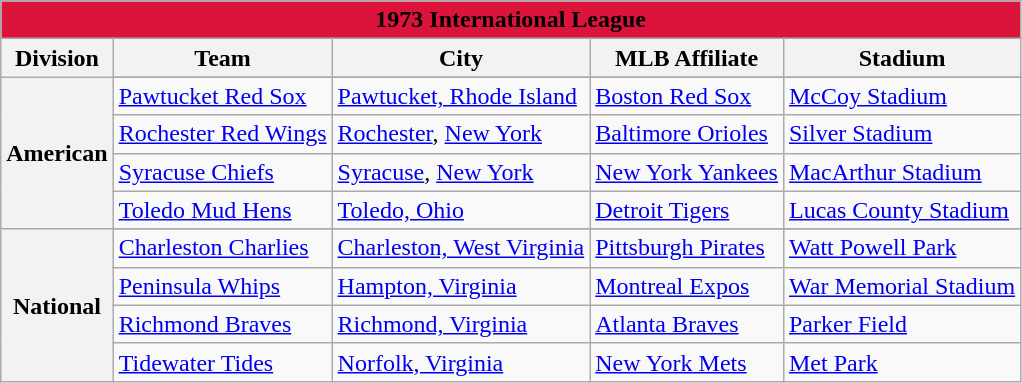<table class="wikitable" style="width:auto">
<tr>
<td bgcolor="#DC143C" align="center" colspan="7"><strong><span>1973 International League</span></strong></td>
</tr>
<tr>
<th>Division</th>
<th>Team</th>
<th>City</th>
<th>MLB Affiliate</th>
<th>Stadium</th>
</tr>
<tr>
<th rowspan="5">American</th>
</tr>
<tr>
<td><a href='#'>Pawtucket Red Sox</a></td>
<td><a href='#'>Pawtucket, Rhode Island</a></td>
<td><a href='#'>Boston Red Sox</a></td>
<td><a href='#'>McCoy Stadium</a></td>
</tr>
<tr>
<td><a href='#'>Rochester Red Wings</a></td>
<td><a href='#'>Rochester</a>, <a href='#'>New York</a></td>
<td><a href='#'>Baltimore Orioles</a></td>
<td><a href='#'>Silver Stadium</a></td>
</tr>
<tr>
<td><a href='#'>Syracuse Chiefs</a></td>
<td><a href='#'>Syracuse</a>, <a href='#'>New York</a></td>
<td><a href='#'>New York Yankees</a></td>
<td><a href='#'>MacArthur Stadium</a></td>
</tr>
<tr>
<td><a href='#'>Toledo Mud Hens</a></td>
<td><a href='#'>Toledo, Ohio</a></td>
<td><a href='#'>Detroit Tigers</a></td>
<td><a href='#'>Lucas County Stadium</a></td>
</tr>
<tr>
<th rowspan="5">National</th>
</tr>
<tr>
<td><a href='#'>Charleston Charlies</a></td>
<td><a href='#'>Charleston, West Virginia</a></td>
<td><a href='#'>Pittsburgh Pirates</a></td>
<td><a href='#'>Watt Powell Park</a></td>
</tr>
<tr>
<td><a href='#'>Peninsula Whips</a></td>
<td><a href='#'>Hampton, Virginia</a></td>
<td><a href='#'>Montreal Expos</a></td>
<td><a href='#'>War Memorial Stadium</a></td>
</tr>
<tr>
<td><a href='#'>Richmond Braves</a></td>
<td><a href='#'>Richmond, Virginia</a></td>
<td><a href='#'>Atlanta Braves</a></td>
<td><a href='#'>Parker Field</a></td>
</tr>
<tr>
<td><a href='#'>Tidewater Tides</a></td>
<td><a href='#'>Norfolk, Virginia</a></td>
<td><a href='#'>New York Mets</a></td>
<td><a href='#'>Met Park</a></td>
</tr>
</table>
